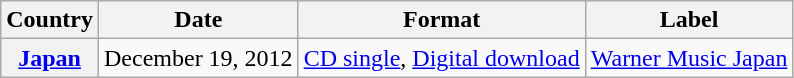<table class="wikitable plainrowheaders">
<tr>
<th scope="col">Country</th>
<th>Date</th>
<th>Format</th>
<th>Label</th>
</tr>
<tr>
<th scope="row" rowspan="1"><a href='#'>Japan</a></th>
<td>December 19, 2012</td>
<td><a href='#'>CD single</a>, <a href='#'>Digital download</a></td>
<td><a href='#'>Warner Music Japan</a></td>
</tr>
</table>
